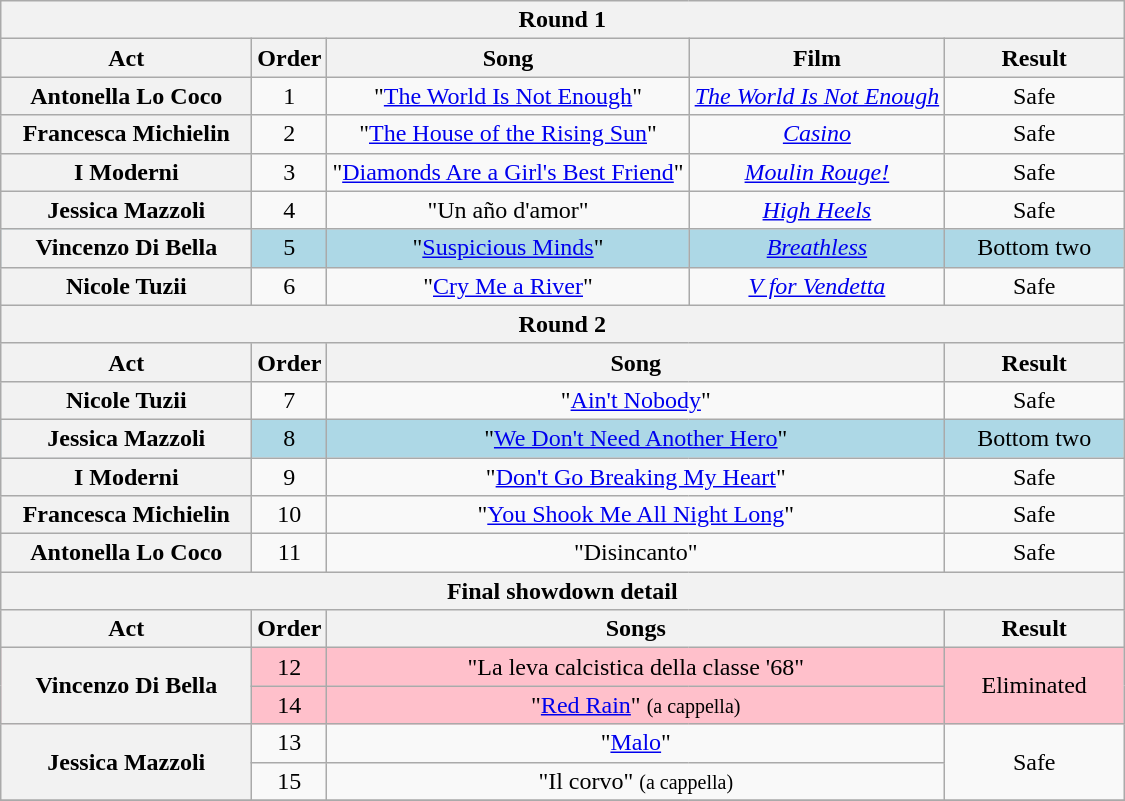<table class="wikitable plainrowheaders" style="text-align:center;">
<tr>
<th colspan="5">Round 1</th>
</tr>
<tr>
<th scope="col" style="width:10em;">Act</th>
<th scope="col">Order</th>
<th scope="col">Song</th>
<th scope="col">Film</th>
<th scope="col" style="width:7em;">Result</th>
</tr>
<tr>
<th scope="row">Antonella Lo Coco</th>
<td>1</td>
<td>"<a href='#'>The World Is Not Enough</a>"</td>
<td><em><a href='#'>The World Is Not Enough</a></em></td>
<td>Safe</td>
</tr>
<tr>
<th scope="row">Francesca Michielin</th>
<td>2</td>
<td>"<a href='#'>The House of the Rising Sun</a>"</td>
<td><em><a href='#'>Casino</a></em></td>
<td>Safe</td>
</tr>
<tr>
<th scope="row">I Moderni</th>
<td>3</td>
<td>"<a href='#'>Diamonds Are a Girl's Best Friend</a>"</td>
<td><em><a href='#'>Moulin Rouge!</a></em></td>
<td>Safe</td>
</tr>
<tr>
<th scope="row">Jessica Mazzoli</th>
<td>4</td>
<td>"Un año d'amor"</td>
<td><em><a href='#'>High Heels</a></em></td>
<td>Safe</td>
</tr>
<tr style="background:lightblue;">
<th scope="row">Vincenzo Di Bella</th>
<td>5</td>
<td>"<a href='#'>Suspicious Minds</a>"</td>
<td><em><a href='#'>Breathless</a></em></td>
<td>Bottom two</td>
</tr>
<tr>
<th scope="row">Nicole Tuzii</th>
<td>6</td>
<td>"<a href='#'>Cry Me a River</a>"</td>
<td><em><a href='#'>V for Vendetta</a></em></td>
<td>Safe</td>
</tr>
<tr>
<th colspan="5">Round 2</th>
</tr>
<tr>
<th scope="col" style="width:10em;">Act</th>
<th scope="col">Order</th>
<th scope="col" colspan="2">Song</th>
<th scope="col" style="width:7em;">Result</th>
</tr>
<tr>
<th scope="row">Nicole Tuzii</th>
<td>7</td>
<td colspan="2">"<a href='#'>Ain't Nobody</a>"</td>
<td>Safe</td>
</tr>
<tr style="background:lightblue;">
<th scope="row">Jessica Mazzoli</th>
<td>8</td>
<td colspan="2">"<a href='#'>We Don't Need Another Hero</a>"</td>
<td>Bottom two</td>
</tr>
<tr>
<th scope="row">I Moderni</th>
<td>9</td>
<td colspan="2">"<a href='#'>Don't Go Breaking My Heart</a>"</td>
<td>Safe</td>
</tr>
<tr>
<th scope="row">Francesca Michielin</th>
<td>10</td>
<td colspan="2">"<a href='#'>You Shook Me All Night Long</a>"</td>
<td>Safe</td>
</tr>
<tr>
<th scope="row">Antonella Lo Coco</th>
<td>11</td>
<td colspan="2">"Disincanto"</td>
<td>Safe</td>
</tr>
<tr>
<th colspan="5">Final showdown detail</th>
</tr>
<tr>
<th scope="col" style="width:10em;">Act</th>
<th scope="col">Order</th>
<th scope="col" colspan="2">Songs</th>
<th scope="col" style="width:7em;">Result</th>
</tr>
<tr style="background:pink;">
<th scope="row" rowspan="2">Vincenzo Di Bella</th>
<td>12</td>
<td colspan="2">"La leva calcistica della classe '68"</td>
<td rowspan="2">Eliminated</td>
</tr>
<tr style="background:pink;">
<td>14</td>
<td colspan="2">"<a href='#'>Red Rain</a>" <small>(a cappella)</small></td>
</tr>
<tr>
<th scope="row" rowspan="2">Jessica Mazzoli</th>
<td>13</td>
<td colspan="2">"<a href='#'>Malo</a>"</td>
<td rowspan="2">Safe</td>
</tr>
<tr>
<td>15</td>
<td colspan="2">"Il corvo" <small>(a cappella)</small></td>
</tr>
<tr>
</tr>
</table>
